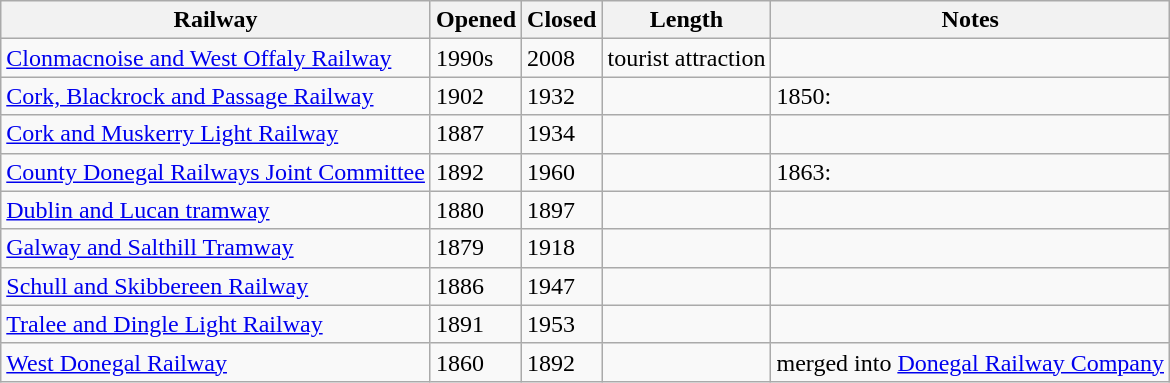<table class="wikitable sortable">
<tr>
<th>Railway</th>
<th>Opened</th>
<th>Closed</th>
<th>Length</th>
<th>Notes</th>
</tr>
<tr>
<td><a href='#'>Clonmacnoise and West Offaly Railway</a></td>
<td>1990s</td>
<td>2008</td>
<td>tourist attraction</td>
<td></td>
</tr>
<tr>
<td><a href='#'>Cork, Blackrock and Passage Railway</a></td>
<td>1902</td>
<td>1932</td>
<td></td>
<td>1850: </td>
</tr>
<tr>
<td><a href='#'>Cork and Muskerry Light Railway</a></td>
<td>1887</td>
<td>1934</td>
<td></td>
<td></td>
</tr>
<tr>
<td><a href='#'>County Donegal Railways Joint Committee</a></td>
<td>1892</td>
<td>1960</td>
<td></td>
<td>1863: </td>
</tr>
<tr>
<td><a href='#'>Dublin and Lucan tramway</a></td>
<td>1880</td>
<td>1897</td>
<td></td>
<td></td>
</tr>
<tr>
<td><a href='#'>Galway and Salthill Tramway</a></td>
<td>1879</td>
<td>1918</td>
<td></td>
<td></td>
</tr>
<tr>
<td><a href='#'>Schull and Skibbereen Railway</a></td>
<td>1886</td>
<td>1947</td>
<td></td>
<td></td>
</tr>
<tr>
<td><a href='#'>Tralee and Dingle Light Railway</a></td>
<td>1891</td>
<td>1953</td>
<td></td>
<td></td>
</tr>
<tr>
<td><a href='#'>West Donegal Railway</a></td>
<td>1860</td>
<td>1892</td>
<td></td>
<td>merged into <a href='#'>Donegal Railway Company</a></td>
</tr>
</table>
